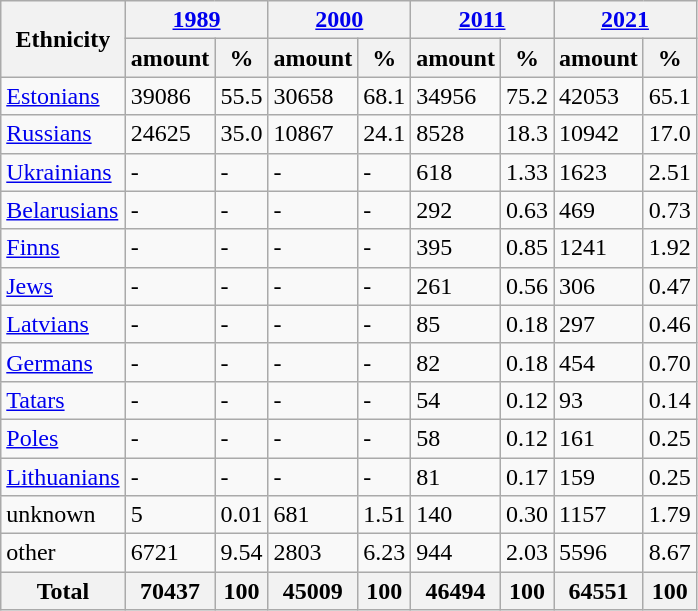<table class="wikitable sortable mw-collapsible">
<tr>
<th rowspan="2">Ethnicity</th>
<th colspan="2"><a href='#'>1989</a></th>
<th colspan="2"><a href='#'>2000</a></th>
<th colspan="2"><a href='#'>2011</a></th>
<th colspan="2"><a href='#'>2021</a></th>
</tr>
<tr>
<th>amount</th>
<th>%</th>
<th>amount</th>
<th>%</th>
<th>amount</th>
<th>%</th>
<th>amount</th>
<th>%</th>
</tr>
<tr>
<td><a href='#'>Estonians</a></td>
<td>39086</td>
<td>55.5</td>
<td>30658</td>
<td>68.1</td>
<td>34956</td>
<td>75.2</td>
<td>42053</td>
<td>65.1</td>
</tr>
<tr>
<td><a href='#'>Russians</a></td>
<td>24625</td>
<td>35.0</td>
<td>10867</td>
<td>24.1</td>
<td>8528</td>
<td>18.3</td>
<td>10942</td>
<td>17.0</td>
</tr>
<tr>
<td><a href='#'>Ukrainians</a></td>
<td>-</td>
<td>-</td>
<td>-</td>
<td>-</td>
<td>618</td>
<td>1.33</td>
<td>1623</td>
<td>2.51</td>
</tr>
<tr>
<td><a href='#'>Belarusians</a></td>
<td>-</td>
<td>-</td>
<td>-</td>
<td>-</td>
<td>292</td>
<td>0.63</td>
<td>469</td>
<td>0.73</td>
</tr>
<tr>
<td><a href='#'>Finns</a></td>
<td>-</td>
<td>-</td>
<td>-</td>
<td>-</td>
<td>395</td>
<td>0.85</td>
<td>1241</td>
<td>1.92</td>
</tr>
<tr>
<td><a href='#'>Jews</a></td>
<td>-</td>
<td>-</td>
<td>-</td>
<td>-</td>
<td>261</td>
<td>0.56</td>
<td>306</td>
<td>0.47</td>
</tr>
<tr>
<td><a href='#'>Latvians</a></td>
<td>-</td>
<td>-</td>
<td>-</td>
<td>-</td>
<td>85</td>
<td>0.18</td>
<td>297</td>
<td>0.46</td>
</tr>
<tr>
<td><a href='#'>Germans</a></td>
<td>-</td>
<td>-</td>
<td>-</td>
<td>-</td>
<td>82</td>
<td>0.18</td>
<td>454</td>
<td>0.70</td>
</tr>
<tr>
<td><a href='#'>Tatars</a></td>
<td>-</td>
<td>-</td>
<td>-</td>
<td>-</td>
<td>54</td>
<td>0.12</td>
<td>93</td>
<td>0.14</td>
</tr>
<tr>
<td><a href='#'>Poles</a></td>
<td>-</td>
<td>-</td>
<td>-</td>
<td>-</td>
<td>58</td>
<td>0.12</td>
<td>161</td>
<td>0.25</td>
</tr>
<tr>
<td><a href='#'>Lithuanians</a></td>
<td>-</td>
<td>-</td>
<td>-</td>
<td>-</td>
<td>81</td>
<td>0.17</td>
<td>159</td>
<td>0.25</td>
</tr>
<tr>
<td>unknown</td>
<td>5</td>
<td>0.01</td>
<td>681</td>
<td>1.51</td>
<td>140</td>
<td>0.30</td>
<td>1157</td>
<td>1.79</td>
</tr>
<tr>
<td>other</td>
<td>6721</td>
<td>9.54</td>
<td>2803</td>
<td>6.23</td>
<td>944</td>
<td>2.03</td>
<td>5596</td>
<td>8.67</td>
</tr>
<tr>
<th>Total</th>
<th>70437</th>
<th>100</th>
<th>45009</th>
<th>100</th>
<th>46494</th>
<th>100</th>
<th>64551</th>
<th>100</th>
</tr>
</table>
